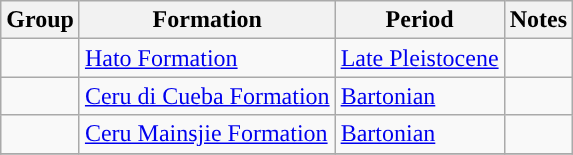<table class="wikitable sortable">
<tr>
<th>Group</th>
<th>Formation</th>
<th>Period</th>
<th class="unsortable">Notes</th>
</tr>
<tr>
<td></td>
<td><a href='#'>Hato Formation</a></td>
<td style="background-color: "><a href='#'>Late Pleistocene</a></td>
<td align=center></td>
</tr>
<tr>
<td></td>
<td><a href='#'>Ceru di Cueba Formation</a></td>
<td style="background-color: "><a href='#'>Bartonian</a></td>
<td align=center></td>
</tr>
<tr>
<td></td>
<td><a href='#'>Ceru Mainsjie Formation</a></td>
<td style="background-color: "><a href='#'>Bartonian</a></td>
<td align=center></td>
</tr>
<tr>
</tr>
</table>
